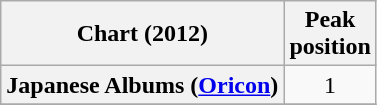<table class="wikitable plainrowheaders" style="text-align:center">
<tr>
<th>Chart (2012)</th>
<th>Peak<br>position</th>
</tr>
<tr>
<th scope="row">Japanese Albums (<a href='#'>Oricon</a>)</th>
<td>1</td>
</tr>
<tr>
</tr>
</table>
